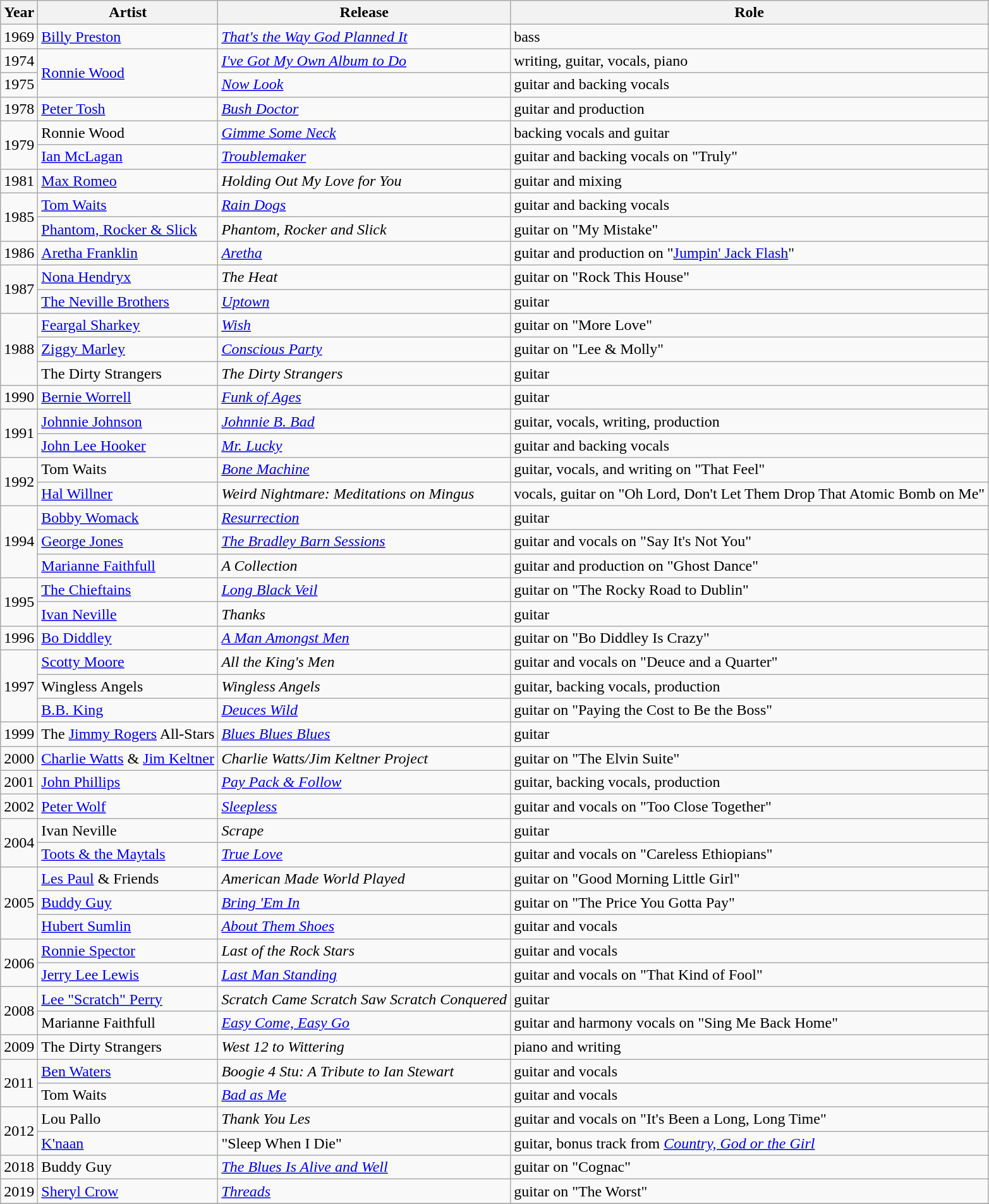<table class="wikitable">
<tr>
<th>Year</th>
<th>Artist</th>
<th>Release</th>
<th>Role</th>
</tr>
<tr>
<td>1969</td>
<td><a href='#'>Billy Preston</a></td>
<td><em><a href='#'>That's the Way God Planned It</a></em></td>
<td>bass</td>
</tr>
<tr>
<td>1974</td>
<td rowspan="2"><a href='#'>Ronnie Wood</a></td>
<td><em><a href='#'>I've Got My Own Album to Do</a></em></td>
<td>writing, guitar, vocals, piano</td>
</tr>
<tr>
<td>1975</td>
<td><em><a href='#'>Now Look</a></em></td>
<td>guitar and backing vocals</td>
</tr>
<tr>
<td>1978</td>
<td><a href='#'>Peter Tosh</a></td>
<td><em><a href='#'>Bush Doctor</a></em></td>
<td>guitar and production</td>
</tr>
<tr>
<td rowspan="2">1979</td>
<td>Ronnie Wood</td>
<td><em><a href='#'>Gimme Some Neck</a></em></td>
<td>backing vocals and guitar</td>
</tr>
<tr>
<td><a href='#'>Ian McLagan</a></td>
<td><em><a href='#'>Troublemaker</a></em></td>
<td>guitar and backing vocals on "Truly"</td>
</tr>
<tr>
<td>1981</td>
<td><a href='#'>Max Romeo</a></td>
<td><em>Holding Out My Love for You</em></td>
<td>guitar and mixing</td>
</tr>
<tr>
<td rowspan="2">1985</td>
<td><a href='#'>Tom Waits</a></td>
<td><em><a href='#'>Rain Dogs</a></em></td>
<td>guitar and backing vocals</td>
</tr>
<tr>
<td><a href='#'>Phantom, Rocker & Slick</a></td>
<td><em>Phantom, Rocker and Slick</em></td>
<td>guitar on "My Mistake"</td>
</tr>
<tr>
<td>1986</td>
<td><a href='#'>Aretha Franklin</a></td>
<td><em><a href='#'>Aretha</a></em></td>
<td>guitar and production on "<a href='#'>Jumpin' Jack Flash</a>"</td>
</tr>
<tr>
<td rowspan="2">1987</td>
<td><a href='#'>Nona Hendryx</a></td>
<td><em>The Heat</em></td>
<td>guitar on "Rock This House"</td>
</tr>
<tr>
<td><a href='#'>The Neville Brothers</a></td>
<td><em><a href='#'>Uptown</a></em></td>
<td>guitar</td>
</tr>
<tr>
<td rowspan="3">1988</td>
<td><a href='#'>Feargal Sharkey</a></td>
<td><em><a href='#'>Wish</a></em></td>
<td>guitar on "More Love"</td>
</tr>
<tr>
<td><a href='#'>Ziggy Marley</a></td>
<td><em><a href='#'>Conscious Party</a></em></td>
<td>guitar on "Lee & Molly"</td>
</tr>
<tr>
<td>The Dirty Strangers</td>
<td><em>The Dirty Strangers</em></td>
<td>guitar</td>
</tr>
<tr>
<td>1990</td>
<td><a href='#'>Bernie Worrell</a></td>
<td><em><a href='#'>Funk of Ages</a></em></td>
<td>guitar</td>
</tr>
<tr>
<td rowspan="2">1991</td>
<td><a href='#'>Johnnie Johnson</a></td>
<td><em><a href='#'>Johnnie B. Bad</a></em></td>
<td>guitar, vocals, writing, production</td>
</tr>
<tr>
<td><a href='#'>John Lee Hooker</a></td>
<td><em><a href='#'>Mr. Lucky</a></em></td>
<td>guitar and backing vocals</td>
</tr>
<tr>
<td rowspan="2">1992</td>
<td>Tom Waits</td>
<td><em><a href='#'>Bone Machine</a></em></td>
<td>guitar, vocals, and writing on "That Feel"</td>
</tr>
<tr>
<td><a href='#'>Hal Willner</a></td>
<td><em>Weird Nightmare: Meditations on Mingus</em></td>
<td>vocals, guitar on "Oh Lord, Don't Let Them Drop That Atomic Bomb on Me"</td>
</tr>
<tr>
<td rowspan="3">1994</td>
<td><a href='#'>Bobby Womack</a></td>
<td><em><a href='#'>Resurrection</a></em></td>
<td>guitar</td>
</tr>
<tr>
<td><a href='#'>George Jones</a></td>
<td><em><a href='#'>The Bradley Barn Sessions</a></em></td>
<td>guitar and vocals on "Say It's Not You"</td>
</tr>
<tr>
<td><a href='#'>Marianne Faithfull</a></td>
<td><em>A Collection</em></td>
<td>guitar and production on "Ghost Dance"</td>
</tr>
<tr>
<td rowspan="2">1995</td>
<td><a href='#'>The Chieftains</a></td>
<td><a href='#'><em>Long Black Veil</em></a></td>
<td>guitar on "The Rocky Road to Dublin"</td>
</tr>
<tr>
<td><a href='#'>Ivan Neville</a></td>
<td><em>Thanks</em></td>
<td>guitar</td>
</tr>
<tr>
<td>1996</td>
<td><a href='#'>Bo Diddley</a></td>
<td><em><a href='#'>A Man Amongst Men</a></em></td>
<td>guitar on "Bo Diddley Is Crazy"</td>
</tr>
<tr>
<td rowspan="3">1997</td>
<td><a href='#'>Scotty Moore</a></td>
<td><em>All the King's Men</em></td>
<td>guitar and vocals on "Deuce and a Quarter"</td>
</tr>
<tr>
<td>Wingless Angels</td>
<td><em>Wingless Angels</em></td>
<td>guitar, backing vocals, production</td>
</tr>
<tr>
<td><a href='#'>B.B. King</a></td>
<td><em><a href='#'>Deuces Wild</a></em></td>
<td>guitar on "Paying the Cost to Be the Boss"</td>
</tr>
<tr>
<td>1999</td>
<td>The <a href='#'>Jimmy Rogers</a> All-Stars</td>
<td><em><a href='#'>Blues Blues Blues</a></em></td>
<td>guitar</td>
</tr>
<tr>
<td>2000</td>
<td><a href='#'>Charlie Watts</a> & <a href='#'>Jim Keltner</a></td>
<td><em>Charlie Watts/Jim Keltner Project</em></td>
<td>guitar on "The Elvin Suite"</td>
</tr>
<tr>
<td>2001</td>
<td><a href='#'>John Phillips</a></td>
<td><em><a href='#'>Pay Pack & Follow</a></em></td>
<td>guitar, backing vocals, production</td>
</tr>
<tr>
<td>2002</td>
<td><a href='#'>Peter Wolf</a></td>
<td><em><a href='#'>Sleepless</a></em></td>
<td>guitar and vocals on "Too Close Together"</td>
</tr>
<tr>
<td rowspan="2">2004</td>
<td>Ivan Neville</td>
<td><em>Scrape</em></td>
<td>guitar</td>
</tr>
<tr>
<td><a href='#'>Toots & the Maytals</a></td>
<td><em><a href='#'>True Love</a></em></td>
<td>guitar and vocals on "Careless Ethiopians"</td>
</tr>
<tr>
<td rowspan="3">2005</td>
<td><a href='#'>Les Paul</a> & Friends</td>
<td><em>American Made World Played</em></td>
<td>guitar on "Good Morning Little Girl"</td>
</tr>
<tr>
<td><a href='#'>Buddy Guy</a></td>
<td><em><a href='#'>Bring 'Em In</a></em></td>
<td>guitar on "The Price You Gotta Pay"</td>
</tr>
<tr>
<td><a href='#'>Hubert Sumlin</a></td>
<td><em><a href='#'>About Them Shoes</a></em></td>
<td>guitar and vocals</td>
</tr>
<tr>
<td rowspan="2">2006</td>
<td><a href='#'>Ronnie Spector</a></td>
<td><em>Last of the Rock Stars</em></td>
<td>guitar and vocals</td>
</tr>
<tr>
<td><a href='#'>Jerry Lee Lewis</a></td>
<td><em><a href='#'>Last Man Standing</a></em></td>
<td>guitar and vocals on "That Kind of Fool"</td>
</tr>
<tr>
<td rowspan="2">2008</td>
<td><a href='#'>Lee "Scratch" Perry</a></td>
<td><em>Scratch Came Scratch Saw Scratch Conquered</em></td>
<td>guitar</td>
</tr>
<tr>
<td>Marianne Faithfull</td>
<td><em><a href='#'>Easy Come, Easy Go</a></em></td>
<td>guitar and harmony vocals on "Sing Me Back Home"</td>
</tr>
<tr>
<td>2009</td>
<td>The Dirty Strangers</td>
<td><em>West 12 to Wittering</em></td>
<td>piano and writing</td>
</tr>
<tr>
<td rowspan="2">2011</td>
<td><a href='#'>Ben Waters</a></td>
<td><em>Boogie 4 Stu: A Tribute to Ian Stewart</em></td>
<td>guitar and vocals</td>
</tr>
<tr>
<td>Tom Waits</td>
<td><em><a href='#'>Bad as Me</a></em></td>
<td>guitar and vocals</td>
</tr>
<tr>
<td rowspan="2">2012</td>
<td>Lou Pallo</td>
<td><em>Thank You Les</em></td>
<td>guitar and vocals on "It's Been a Long, Long Time"</td>
</tr>
<tr>
<td><a href='#'>K'naan</a></td>
<td>"Sleep When I Die"</td>
<td>guitar, bonus track from <em><a href='#'>Country, God or the Girl</a></em></td>
</tr>
<tr>
<td>2018</td>
<td>Buddy Guy</td>
<td><em><a href='#'>The Blues Is Alive and Well</a></em></td>
<td>guitar on "Cognac"</td>
</tr>
<tr>
<td>2019</td>
<td><a href='#'>Sheryl Crow</a></td>
<td><em><a href='#'>Threads</a></em></td>
<td>guitar on "The Worst"</td>
</tr>
<tr>
</tr>
</table>
